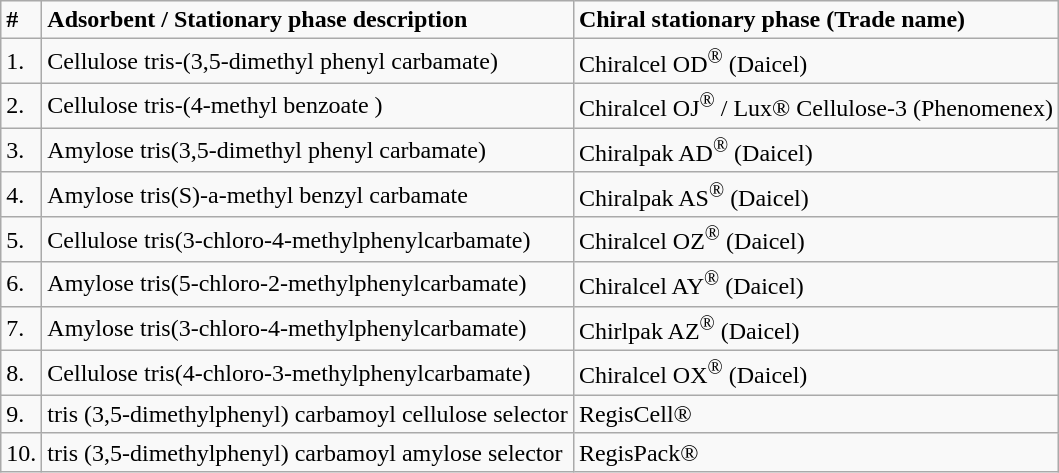<table class="wikitable">
<tr>
<td><strong>#</strong></td>
<td><strong>Adsorbent / Stationary phase description</strong></td>
<td><strong>Chiral stationary phase (Trade name)</strong></td>
</tr>
<tr>
<td>1.</td>
<td>Cellulose  tris-(3,5-dimethyl phenyl carbamate)</td>
<td>Chiralcel OD<sup>®</sup> (Daicel)</td>
</tr>
<tr>
<td>2.</td>
<td>Cellulose  tris-(4-methyl benzoate )</td>
<td>Chiralcel OJ<sup>®</sup> / Lux® Cellulose-3 (Phenomenex)</td>
</tr>
<tr>
<td>3.</td>
<td>Amylose  tris(3,5-dimethyl phenyl carbamate)</td>
<td>Chiralpak  AD<sup>®</sup> (Daicel)</td>
</tr>
<tr>
<td>4.</td>
<td>Amylose  tris(S)-a-methyl benzyl carbamate</td>
<td>Chiralpak  AS<sup>®</sup> (Daicel)</td>
</tr>
<tr>
<td>5.</td>
<td>Cellulose  tris(3-chloro-4-methylphenylcarbamate)</td>
<td>Chiralcel OZ<sup>®</sup> (Daicel)</td>
</tr>
<tr>
<td>6.</td>
<td>Amylose  tris(5-chloro-2-methylphenylcarbamate)</td>
<td>Chiralcel AY<sup>®</sup> (Daicel)</td>
</tr>
<tr>
<td>7.</td>
<td>Amylose  tris(3-chloro-4-methylphenylcarbamate)</td>
<td>Chirlpak AZ<sup>®</sup> (Daicel)</td>
</tr>
<tr>
<td>8.</td>
<td>Cellulose  tris(4-chloro-3-methylphenylcarbamate)</td>
<td>Chiralcel OX<sup>®</sup> (Daicel)</td>
</tr>
<tr>
<td>9.</td>
<td>tris (3,5-dimethylphenyl) carbamoyl cellulose selector</td>
<td>RegisCell®</td>
</tr>
<tr>
<td>10.</td>
<td>tris (3,5-dimethylphenyl) carbamoyl amylose selector</td>
<td>RegisPack®</td>
</tr>
</table>
